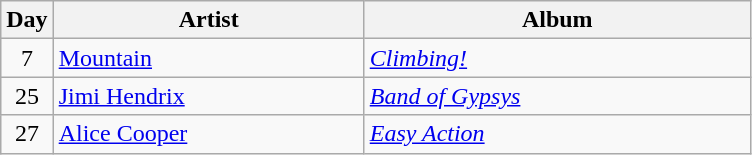<table class="wikitable" border="1">
<tr>
<th>Day</th>
<th width="200">Artist</th>
<th width="250">Album</th>
</tr>
<tr>
<td style="text-align:center;" rowspan="1">7</td>
<td><a href='#'>Mountain</a></td>
<td><em><a href='#'>Climbing!</a></em></td>
</tr>
<tr>
<td style="text-align:center;" rowspan="1">25</td>
<td><a href='#'>Jimi Hendrix</a></td>
<td><em><a href='#'>Band of Gypsys</a></em></td>
</tr>
<tr>
<td style="text-align:center;" rowspan="1">27</td>
<td><a href='#'>Alice Cooper</a></td>
<td><em><a href='#'>Easy Action</a></em></td>
</tr>
</table>
